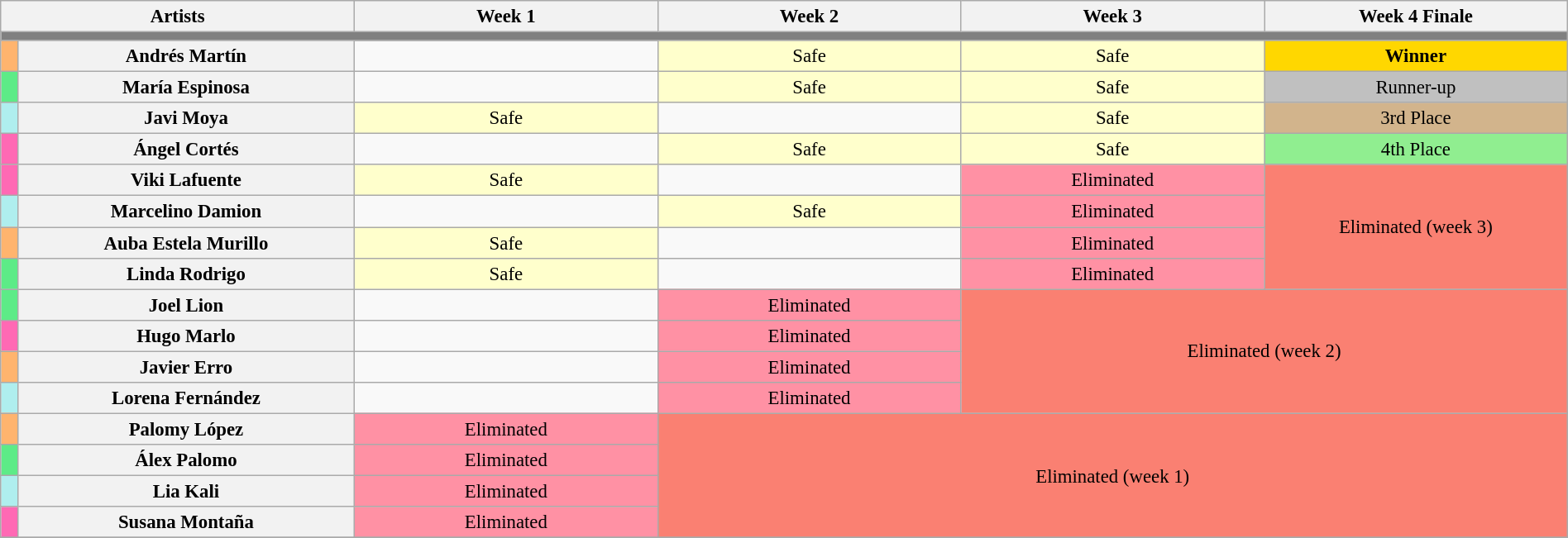<table class="wikitable"  style="text-align:center; font-size:95%; width:100%;">
<tr>
<th colspan="2" rowspan="1" style="width:14%;">Artists</th>
<th rowspan="1" style="width:12%;">Week 1</th>
<th rowspan="1" style="width:12%;">Week 2</th>
<th rowspan="1" style="width:12%;">Week 3</th>
<th rowspan="1" style="width:12%;">Week 4 Finale</th>
</tr>
<tr>
<th colspan="6" style="background:gray;"></th>
</tr>
<tr>
<td style="background:#ffb46e;"></td>
<th>Andrés Martín</th>
<td></td>
<td bgcolor=FFFFCC>Safe</td>
<td bgcolor=FFFFCC>Safe</td>
<td style="background:gold;"><strong>Winner</strong></td>
</tr>
<tr>
<td style="background:#5deb87;"></td>
<th>María Espinosa</th>
<td></td>
<td bgcolor=FFFFCC>Safe</td>
<td bgcolor=FFFFCC>Safe</td>
<td style="background:silver;">Runner-up</td>
</tr>
<tr>
<td style="background:#afeeee;"></td>
<th>Javi Moya</th>
<td bgcolor=FFFFCC>Safe</td>
<td></td>
<td bgcolor=FFFFCC>Safe</td>
<td style="background:tan;">3rd Place</td>
</tr>
<tr>
<td style="background:#ff69b4;"></td>
<th>Ángel Cortés</th>
<td></td>
<td bgcolor=FFFFCC>Safe</td>
<td bgcolor=FFFFCC>Safe</td>
<td style="background:lightgreen;">4th Place</td>
</tr>
<tr>
<td style="background:#ff69b4;"></td>
<th>Viki Lafuente</th>
<td bgcolor=FFFFCC>Safe</td>
<td></td>
<td style="background:#ff91a4;">Eliminated</td>
<td colspan="4" rowspan="4" style="background:salmon;">Eliminated (week 3)</td>
</tr>
<tr>
<td style="background:#afeeee;"></td>
<th>Marcelino Damion</th>
<td></td>
<td bgcolor=FFFFCC>Safe</td>
<td style="background:#ff91a4;">Eliminated</td>
</tr>
<tr>
<td style="background:#ffb46e;"></td>
<th>Auba Estela Murillo</th>
<td bgcolor=FFFFCC>Safe</td>
<td></td>
<td style="background:#ff91a4;">Eliminated</td>
</tr>
<tr>
<td style="background:#5deb87;"></td>
<th>Linda Rodrigo</th>
<td bgcolor=FFFFCC>Safe</td>
<td></td>
<td style="background:#ff91a4;">Eliminated</td>
</tr>
<tr>
<td style="background:#5deb87;"></td>
<th>Joel Lion</th>
<td></td>
<td style="background:#ff91a4;">Eliminated</td>
<td colspan="4" rowspan="4" style="background:salmon;">Eliminated (week 2)</td>
</tr>
<tr>
<td style="background:#ff69b4;"></td>
<th>Hugo Marlo</th>
<td></td>
<td style="background:#ff91a4;">Eliminated</td>
</tr>
<tr>
<td style="background:#ffb46e;"></td>
<th>Javier Erro</th>
<td></td>
<td style="background:#ff91a4;">Eliminated</td>
</tr>
<tr>
<td style="background:#afeeee;"></td>
<th>Lorena Fernández</th>
<td></td>
<td style="background:#ff91a4;">Eliminated</td>
</tr>
<tr>
<td style="background:#ffb46e;"></td>
<th>Palomy López</th>
<td style="background:#ff91a4;">Eliminated</td>
<td colspan="4" rowspan="4" style="background:salmon;">Eliminated (week 1)</td>
</tr>
<tr>
<td style="background:#5deb87;"></td>
<th>Álex Palomo</th>
<td style="background:#ff91a4;">Eliminated</td>
</tr>
<tr>
<td style="background:#afeeee;"></td>
<th>Lia Kali</th>
<td style="background:#ff91a4;">Eliminated</td>
</tr>
<tr>
<td style="background:#ff69b4;"></td>
<th>Susana Montaña</th>
<td style="background:#ff91a4;">Eliminated</td>
</tr>
<tr>
</tr>
</table>
